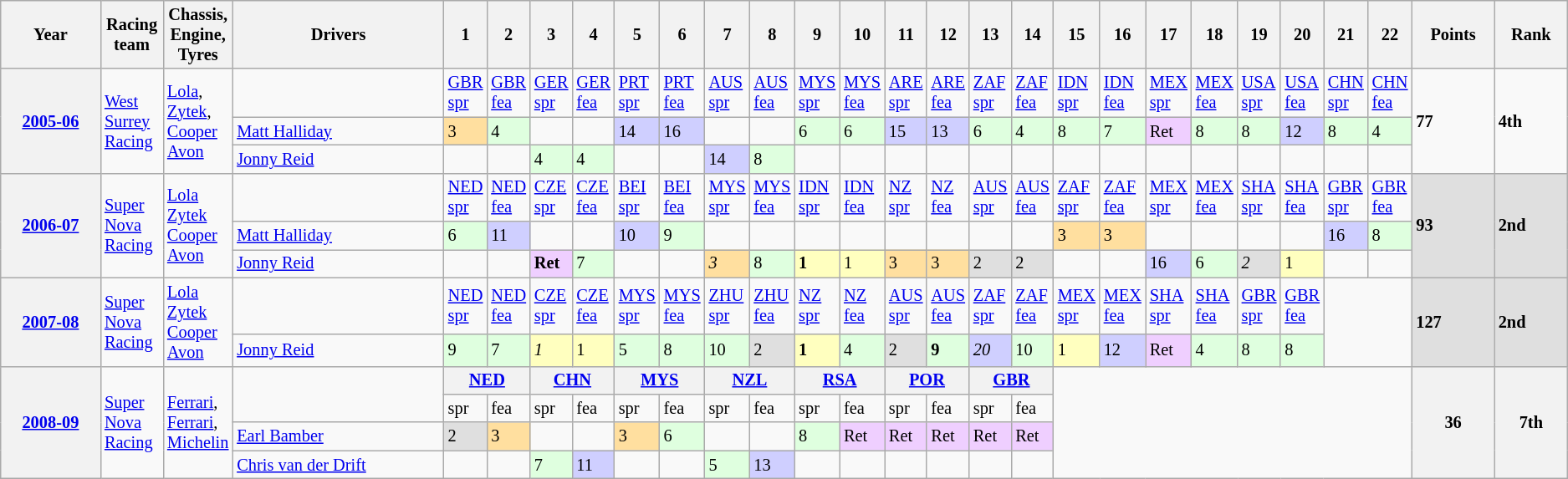<table class="wikitable" style="font-size: 85%">
<tr>
<th>Year</th>
<th width="4%">Racing<br>team</th>
<th width="4%">Chassis,<br>Engine,<br>Tyres</th>
<th>Drivers</th>
<th width="2%">1</th>
<th width="2%">2</th>
<th width="2%">3</th>
<th width="2%">4</th>
<th width="2%">5</th>
<th width="2%">6</th>
<th width="2%">7</th>
<th width="2%">8</th>
<th width="2%">9</th>
<th width="2%">10</th>
<th width="2%">11</th>
<th width="2%">12</th>
<th width="2%">13</th>
<th width="2%">14</th>
<th width="2%">15</th>
<th width="2%">16</th>
<th width="2%">17</th>
<th width="2%">18</th>
<th width="2%">19</th>
<th width="2%">20</th>
<th width="2%">21</th>
<th width="2%">22</th>
<th>Points</th>
<th>Rank</th>
</tr>
<tr>
<th rowspan=3><a href='#'>2005-06</a></th>
<td rowspan=3><a href='#'>West Surrey Racing</a></td>
<td rowspan=3><a href='#'>Lola</a>,<br><a href='#'>Zytek</a>,<br><a href='#'>Cooper Avon</a></td>
<td></td>
<td><a href='#'>GBR spr</a></td>
<td><a href='#'>GBR fea</a></td>
<td><a href='#'>GER spr</a></td>
<td><a href='#'>GER fea</a></td>
<td><a href='#'>PRT spr</a></td>
<td><a href='#'>PRT fea</a></td>
<td><a href='#'>AUS spr</a></td>
<td><a href='#'>AUS fea</a></td>
<td><a href='#'>MYS spr</a></td>
<td><a href='#'>MYS fea</a></td>
<td><a href='#'>ARE spr</a></td>
<td><a href='#'>ARE fea</a></td>
<td><a href='#'>ZAF spr</a></td>
<td><a href='#'>ZAF fea</a></td>
<td><a href='#'>IDN spr</a></td>
<td><a href='#'>IDN fea</a></td>
<td><a href='#'>MEX spr</a></td>
<td><a href='#'>MEX fea</a></td>
<td><a href='#'>USA spr</a></td>
<td><a href='#'>USA fea</a></td>
<td><a href='#'>CHN spr</a></td>
<td><a href='#'>CHN fea</a></td>
<td rowspan=3><strong>77</strong></td>
<td rowspan=3><strong>4th</strong></td>
</tr>
<tr>
<td><a href='#'>Matt Halliday</a></td>
<td style="background:#FFDF9F;">3</td>
<td style="background:#DFFFDF;">4</td>
<td></td>
<td></td>
<td style="background:#CFCFFF;">14</td>
<td style="background:#CFCFFF;">16</td>
<td></td>
<td></td>
<td style="background:#DFFFDF;">6</td>
<td style="background:#DFFFDF;">6</td>
<td style="background:#CFCFFF;">15</td>
<td style="background:#CFCFFF;">13</td>
<td style="background:#DFFFDF;">6</td>
<td style="background:#DFFFDF;">4</td>
<td style="background:#DFFFDF;">8</td>
<td style="background:#DFFFDF;">7</td>
<td style="background:#EFCFFF;">Ret</td>
<td style="background:#DFFFDF;">8</td>
<td style="background:#DFFFDF;">8</td>
<td style="background:#CFCFFF;">12</td>
<td style="background:#DFFFDF;">8</td>
<td style="background:#DFFFDF;">4</td>
</tr>
<tr>
<td><a href='#'>Jonny Reid</a></td>
<td></td>
<td></td>
<td style="background:#DFFFDF;">4</td>
<td style="background:#DFFFDF;">4</td>
<td></td>
<td></td>
<td style="background:#CFCFFF;">14</td>
<td style="background:#DFFFDF;">8</td>
<td></td>
<td></td>
<td></td>
<td></td>
<td></td>
<td></td>
<td></td>
<td></td>
<td></td>
<td></td>
<td></td>
<td></td>
<td></td>
<td></td>
</tr>
<tr>
<th rowspan=3><a href='#'>2006-07</a></th>
<td rowspan=3><a href='#'>Super Nova Racing</a></td>
<td rowspan=3><a href='#'>Lola</a><br><a href='#'>Zytek</a><br><a href='#'>Cooper Avon</a></td>
<td></td>
<td><a href='#'>NED spr</a></td>
<td><a href='#'>NED fea</a></td>
<td><a href='#'>CZE spr</a></td>
<td><a href='#'>CZE fea</a></td>
<td><a href='#'>BEI spr</a></td>
<td><a href='#'>BEI fea</a></td>
<td><a href='#'>MYS spr</a></td>
<td><a href='#'>MYS fea</a></td>
<td><a href='#'>IDN spr</a></td>
<td><a href='#'>IDN fea</a></td>
<td><a href='#'>NZ spr</a></td>
<td><a href='#'>NZ fea</a></td>
<td><a href='#'>AUS spr</a></td>
<td><a href='#'>AUS fea</a></td>
<td><a href='#'>ZAF spr</a></td>
<td><a href='#'>ZAF fea</a></td>
<td><a href='#'>MEX spr</a></td>
<td><a href='#'>MEX fea</a></td>
<td><a href='#'>SHA spr</a></td>
<td><a href='#'>SHA fea</a></td>
<td><a href='#'>GBR spr</a></td>
<td><a href='#'>GBR fea</a></td>
<td rowspan=3 style="background:#DFDFDF;"><strong>93</strong></td>
<td rowspan=3 style="background:#DFDFDF;"><strong>2nd</strong></td>
</tr>
<tr>
<td><a href='#'>Matt Halliday</a></td>
<td style="background:#DFFFDF;">6</td>
<td style="background:#CFCFFF;">11</td>
<td></td>
<td></td>
<td style="background:#CFCFFF;">10</td>
<td style="background:#DFFFDF;">9</td>
<td></td>
<td></td>
<td></td>
<td></td>
<td></td>
<td></td>
<td></td>
<td></td>
<td style="background:#FFDF9F;">3</td>
<td style="background:#FFDF9F;">3</td>
<td></td>
<td></td>
<td></td>
<td></td>
<td style="background:#CFCFFF;">16</td>
<td style="background:#DFFFDF;">8</td>
</tr>
<tr>
<td><a href='#'>Jonny Reid</a></td>
<td></td>
<td></td>
<td style="background:#EFCFFF;"><strong>Ret</strong></td>
<td style="background:#DFFFDF;">7</td>
<td></td>
<td></td>
<td style="background:#FFDF9F;"><em>3</em></td>
<td style="background:#DFFFDF;">8</td>
<td style="background:#FFFFBF;"><strong>1</strong></td>
<td style="background:#FFFFBF;">1</td>
<td style="background:#FFDF9F;">3</td>
<td style="background:#FFDF9F;">3</td>
<td style="background:#DFDFDF;">2</td>
<td style="background:#DFDFDF;">2</td>
<td></td>
<td></td>
<td style="background:#CFCFFF;">16</td>
<td style="background:#DFFFDF;">6</td>
<td style="background:#DFDFDF;"><em>2</em></td>
<td style="background:#FFFFBF;">1</td>
<td></td>
<td></td>
</tr>
<tr>
<th rowspan=2><a href='#'>2007-08</a></th>
<td rowspan=2><a href='#'>Super Nova Racing</a></td>
<td rowspan=2><a href='#'>Lola</a><br><a href='#'>Zytek</a><br><a href='#'>Cooper Avon</a></td>
<td></td>
<td><a href='#'>NED spr</a></td>
<td><a href='#'>NED fea</a></td>
<td><a href='#'>CZE spr</a></td>
<td><a href='#'>CZE fea</a></td>
<td><a href='#'>MYS spr</a></td>
<td><a href='#'>MYS fea</a></td>
<td><a href='#'>ZHU spr</a></td>
<td><a href='#'>ZHU fea</a></td>
<td><a href='#'>NZ spr</a></td>
<td><a href='#'>NZ fea</a></td>
<td><a href='#'>AUS spr</a></td>
<td><a href='#'>AUS fea</a></td>
<td><a href='#'>ZAF spr</a></td>
<td><a href='#'>ZAF fea</a></td>
<td><a href='#'>MEX spr</a></td>
<td><a href='#'>MEX fea</a></td>
<td><a href='#'>SHA spr</a></td>
<td><a href='#'>SHA fea</a></td>
<td><a href='#'>GBR spr</a></td>
<td><a href='#'>GBR fea</a></td>
<td colspan=2 rowspan=2></td>
<td rowspan=2 style="background:#DFDFDF;"><strong>127</strong></td>
<td rowspan=2 style="background:#DFDFDF;"><strong>2nd</strong></td>
</tr>
<tr>
<td><a href='#'>Jonny Reid</a></td>
<td style="background:#DFFFDF;">9</td>
<td style="background:#DFFFDF;">7</td>
<td style="background:#FFFFBF;"><em>1</em></td>
<td style="background:#FFFFBF;">1</td>
<td style="background:#DFFFDF;">5</td>
<td style="background:#DFFFDF;">8</td>
<td style="background:#DFFFDF;">10</td>
<td style="background:#DFDFDF;">2</td>
<td style="background:#FFFFBF;"><strong>1</strong></td>
<td style="background:#DFFFDF;">4</td>
<td style="background:#DFDFDF;">2</td>
<td style="background:#DFFFDF;"><strong>9</strong></td>
<td style="background:#CFCFFF;"><em>20</em></td>
<td style="background:#DFFFDF;">10</td>
<td style="background:#FFFFBF;">1</td>
<td style="background:#CFCFFF;">12</td>
<td style="background:#EFCFFF;">Ret</td>
<td style="background:#DFFFDF;">4</td>
<td style="background:#DFFFDF;">8</td>
<td style="background:#DFFFDF;">8<br></td>
</tr>
<tr>
<th rowspan=4><a href='#'>2008-09</a></th>
<td rowspan=4><a href='#'>Super Nova Racing</a></td>
<td rowspan=4><a href='#'>Ferrari</a>,<br><a href='#'>Ferrari</a>,<br><a href='#'>Michelin</a></td>
<td rowspan=2></td>
<th colspan=2><a href='#'>NED</a></th>
<th colspan=2><a href='#'>CHN</a></th>
<th colspan=2><a href='#'>MYS</a></th>
<th colspan=2><a href='#'>NZL</a></th>
<th colspan=2><a href='#'>RSA</a></th>
<th colspan=2><a href='#'>POR</a></th>
<th colspan=2><a href='#'>GBR</a></th>
<td colspan=8 rowspan=4></td>
<th rowspan=4>36</th>
<th rowspan=4>7th</th>
</tr>
<tr>
<td>spr</td>
<td>fea</td>
<td>spr</td>
<td>fea</td>
<td>spr</td>
<td>fea</td>
<td>spr</td>
<td>fea</td>
<td>spr</td>
<td>fea</td>
<td>spr</td>
<td>fea</td>
<td>spr</td>
<td>fea</td>
</tr>
<tr>
<td><a href='#'>Earl Bamber</a></td>
<td style="background:#DFDFDF;">2</td>
<td style="background:#FFDF9F;">3</td>
<td></td>
<td></td>
<td style="background:#FFDF9F;">3</td>
<td style="background:#DFFFDF;">6</td>
<td></td>
<td></td>
<td style="background:#DFFFDF;">8</td>
<td style="background:#EFCFFF;">Ret</td>
<td style="background:#EFCFFF;">Ret</td>
<td style="background:#EFCFFF;">Ret</td>
<td style="background:#EFCFFF;">Ret</td>
<td style="background:#EFCFFF;">Ret</td>
</tr>
<tr>
<td><a href='#'>Chris van der Drift</a></td>
<td></td>
<td></td>
<td style="background:#DFFFDF;">7</td>
<td style="background:#CFCFFF;">11</td>
<td></td>
<td></td>
<td style="background:#DFFFDF;">5</td>
<td style="background:#CFCFFF;">13</td>
<td></td>
<td></td>
<td></td>
<td></td>
<td></td>
<td></td>
</tr>
</table>
